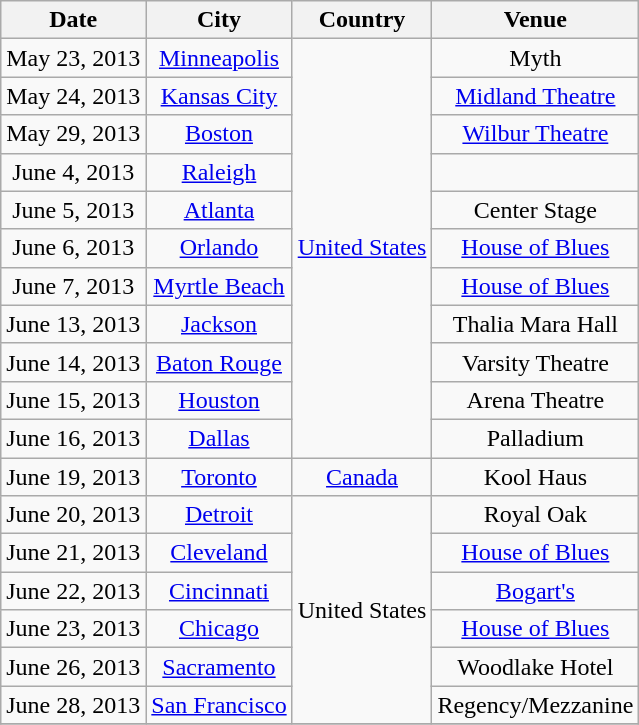<table class="wikitable" style="text-align:center;">
<tr>
<th>Date</th>
<th>City</th>
<th>Country</th>
<th>Venue</th>
</tr>
<tr>
<td>May 23, 2013</td>
<td><a href='#'>Minneapolis</a></td>
<td rowspan="11"><a href='#'>United States</a></td>
<td>Myth</td>
</tr>
<tr>
<td>May 24, 2013</td>
<td><a href='#'>Kansas City</a></td>
<td><a href='#'>Midland Theatre</a></td>
</tr>
<tr>
<td>May 29, 2013</td>
<td><a href='#'>Boston</a></td>
<td><a href='#'>Wilbur Theatre</a></td>
</tr>
<tr>
<td>June 4, 2013</td>
<td><a href='#'>Raleigh</a></td>
<td></td>
</tr>
<tr>
<td>June 5, 2013</td>
<td><a href='#'>Atlanta</a></td>
<td>Center Stage</td>
</tr>
<tr>
<td>June 6, 2013</td>
<td><a href='#'>Orlando</a></td>
<td><a href='#'>House of Blues</a></td>
</tr>
<tr>
<td>June 7, 2013</td>
<td><a href='#'>Myrtle Beach</a></td>
<td><a href='#'>House of Blues</a></td>
</tr>
<tr>
<td>June 13, 2013</td>
<td><a href='#'>Jackson</a></td>
<td>Thalia Mara Hall</td>
</tr>
<tr>
<td>June 14, 2013</td>
<td><a href='#'>Baton Rouge</a></td>
<td>Varsity Theatre</td>
</tr>
<tr>
<td>June 15, 2013</td>
<td><a href='#'>Houston</a></td>
<td>Arena Theatre</td>
</tr>
<tr>
<td>June 16, 2013</td>
<td><a href='#'>Dallas</a></td>
<td>Palladium</td>
</tr>
<tr>
<td>June 19, 2013</td>
<td><a href='#'>Toronto</a></td>
<td><a href='#'>Canada</a></td>
<td>Kool Haus</td>
</tr>
<tr>
<td>June 20, 2013</td>
<td><a href='#'>Detroit</a></td>
<td rowspan="6">United States</td>
<td>Royal Oak</td>
</tr>
<tr>
<td>June 21, 2013</td>
<td><a href='#'>Cleveland</a></td>
<td><a href='#'>House of Blues</a></td>
</tr>
<tr>
<td>June 22, 2013</td>
<td><a href='#'>Cincinnati</a></td>
<td><a href='#'>Bogart's</a></td>
</tr>
<tr>
<td>June 23, 2013</td>
<td><a href='#'>Chicago</a></td>
<td><a href='#'>House of Blues</a></td>
</tr>
<tr>
<td>June 26, 2013</td>
<td><a href='#'>Sacramento</a></td>
<td>Woodlake Hotel</td>
</tr>
<tr>
<td>June 28, 2013</td>
<td><a href='#'>San Francisco</a></td>
<td>Regency/Mezzanine</td>
</tr>
<tr>
</tr>
</table>
